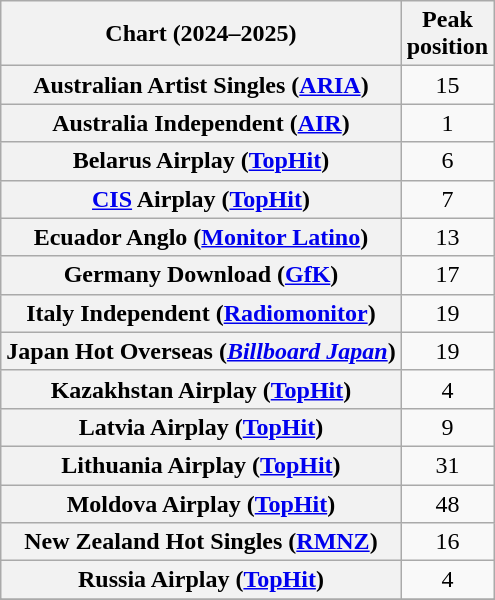<table class="wikitable sortable plainrowheaders" style="text-align:center">
<tr>
<th scope="col">Chart (2024–2025)</th>
<th scope="col">Peak<br>position</th>
</tr>
<tr>
<th scope="row">Australian Artist Singles (<a href='#'>ARIA</a>)</th>
<td>15</td>
</tr>
<tr>
<th scope="row">Australia Independent (<a href='#'>AIR</a>)</th>
<td>1</td>
</tr>
<tr>
<th scope="row">Belarus Airplay (<a href='#'>TopHit</a>)</th>
<td>6</td>
</tr>
<tr>
<th scope="row"><a href='#'>CIS</a> Airplay (<a href='#'>TopHit</a>)</th>
<td>7</td>
</tr>
<tr>
<th scope="row">Ecuador Anglo (<a href='#'>Monitor Latino</a>)</th>
<td>13</td>
</tr>
<tr>
<th scope="row">Germany Download (<a href='#'>GfK</a>)</th>
<td>17</td>
</tr>
<tr>
<th scope="row">Italy Independent (<a href='#'>Radiomonitor</a>)</th>
<td>19</td>
</tr>
<tr>
<th scope="row">Japan Hot Overseas (<em><a href='#'>Billboard Japan</a></em>)</th>
<td>19</td>
</tr>
<tr>
<th scope="row">Kazakhstan Airplay (<a href='#'>TopHit</a>)</th>
<td>4</td>
</tr>
<tr>
<th scope="row">Latvia Airplay (<a href='#'>TopHit</a>)</th>
<td>9</td>
</tr>
<tr>
<th scope="row">Lithuania Airplay (<a href='#'>TopHit</a>)</th>
<td>31</td>
</tr>
<tr>
<th scope="row">Moldova Airplay (<a href='#'>TopHit</a>)</th>
<td>48</td>
</tr>
<tr>
<th scope="row">New Zealand Hot Singles (<a href='#'>RMNZ</a>)</th>
<td>16</td>
</tr>
<tr>
<th scope="row">Russia Airplay (<a href='#'>TopHit</a>)</th>
<td>4</td>
</tr>
<tr>
</tr>
<tr>
</tr>
<tr>
</tr>
<tr>
</tr>
<tr>
</tr>
<tr>
</tr>
<tr>
</tr>
</table>
